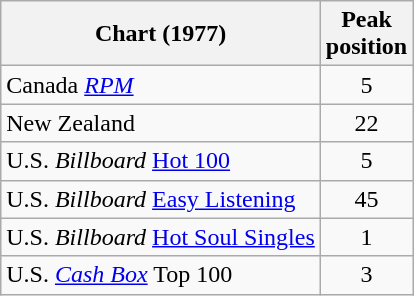<table class="wikitable sortable">
<tr>
<th>Chart (1977)</th>
<th>Peak<br>position</th>
</tr>
<tr>
<td>Canada <a href='#'><em>RPM</em></a></td>
<td style="text-align:center;">5</td>
</tr>
<tr>
<td>New Zealand</td>
<td style="text-align:center;">22</td>
</tr>
<tr>
<td>U.S. <em>Billboard</em> <a href='#'>Hot 100</a></td>
<td style="text-align:center;">5</td>
</tr>
<tr>
<td align="left">U.S. <em>Billboard</em> <a href='#'>Easy Listening</a></td>
<td style="text-align:center;">45</td>
</tr>
<tr>
<td>U.S. <em>Billboard</em> <a href='#'>Hot Soul Singles</a></td>
<td style="text-align:center;">1</td>
</tr>
<tr>
<td>U.S. <em><a href='#'>Cash Box</a></em> Top 100</td>
<td style="text-align:center;">3</td>
</tr>
</table>
